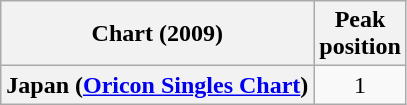<table class="wikitable sortable plainrowheaders" style="text-align:center">
<tr>
<th scope="col">Chart (2009)</th>
<th scope="col">Peak<br> position</th>
</tr>
<tr>
<th scope="row">Japan (<a href='#'>Oricon Singles Chart</a>)</th>
<td>1</td>
</tr>
</table>
